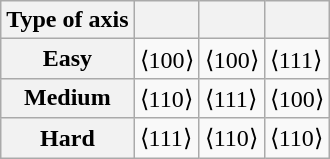<table class="wikitable">
<tr>
<th>Type of axis</th>
<th></th>
<th></th>
<th></th>
</tr>
<tr>
<th scope="row">Easy</th>
<td>⟨100⟩</td>
<td>⟨100⟩</td>
<td>⟨111⟩</td>
</tr>
<tr>
<th scope="row">Medium</th>
<td>⟨110⟩</td>
<td>⟨111⟩</td>
<td>⟨100⟩</td>
</tr>
<tr>
<th scope="row">Hard</th>
<td>⟨111⟩</td>
<td>⟨110⟩</td>
<td>⟨110⟩</td>
</tr>
</table>
